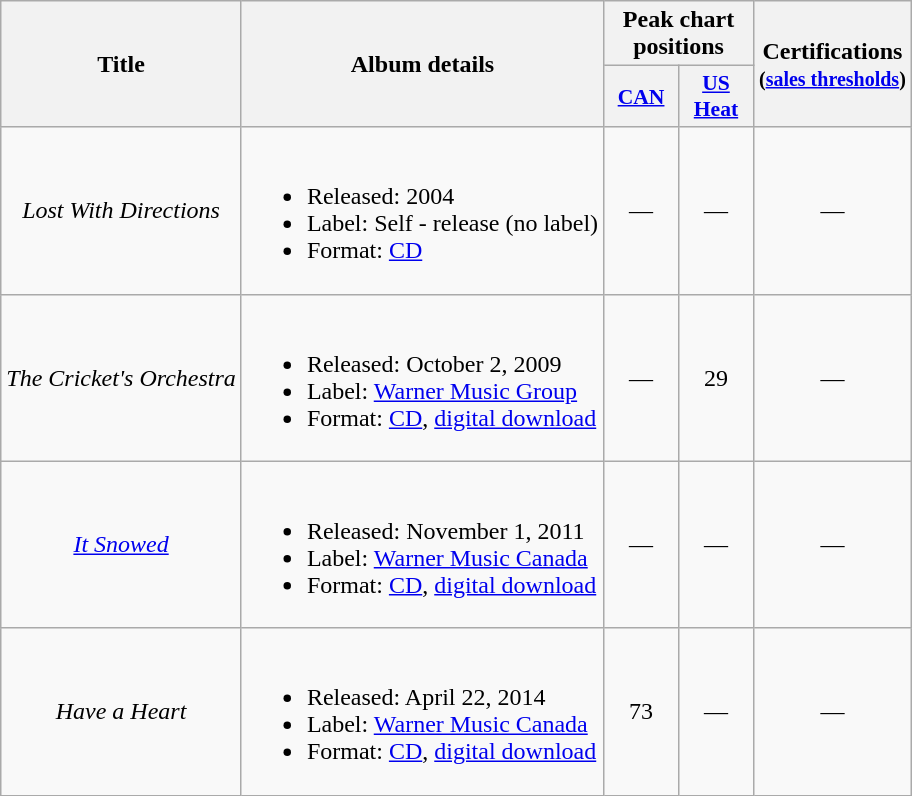<table class="wikitable">
<tr>
<th rowspan="2">Title</th>
<th rowspan="2">Album details</th>
<th colspan="2">Peak chart positions</th>
<th rowspan="2">Certifications<br><small>(<a href='#'>sales thresholds</a>)</small></th>
</tr>
<tr>
<th style="width:3em;font-size:90%"><a href='#'>CAN</a></th>
<th style="width:3em;font-size:90%"><a href='#'>US Heat</a></th>
</tr>
<tr>
<td style="text-align:center;"><em>Lost With Directions</em></td>
<td><br><ul><li>Released: 2004</li><li>Label: Self - release (no label)</li><li>Format: <a href='#'>CD</a></li></ul></td>
<td style="text-align:center;">—<br></td>
<td style="text-align:center;">—<br></td>
<td style="text-align:center;">—<br></td>
</tr>
<tr>
<td style="text-align:center;"><em>The Cricket's Orchestra</em></td>
<td><br><ul><li>Released: October 2, 2009</li><li>Label: <a href='#'>Warner Music Group</a></li><li>Format: <a href='#'>CD</a>, <a href='#'>digital download</a></li></ul></td>
<td style="text-align:center;">—<br></td>
<td style="text-align:center;">29<br></td>
<td style="text-align:center;">—<br></td>
</tr>
<tr>
<td style="text-align:center;"><em><a href='#'>It Snowed</a></em></td>
<td><br><ul><li>Released: November 1, 2011</li><li>Label: <a href='#'>Warner Music Canada</a></li><li>Format: <a href='#'>CD</a>, <a href='#'>digital download</a></li></ul></td>
<td style="text-align:center;">—<br></td>
<td style="text-align:center;">—<br></td>
<td style="text-align:center;">—<br></td>
</tr>
<tr>
<td style="text-align:center;"><em>Have a Heart</em></td>
<td><br><ul><li>Released: April 22, 2014</li><li>Label: <a href='#'>Warner Music Canada</a></li><li>Format: <a href='#'>CD</a>, <a href='#'>digital download</a></li></ul></td>
<td style="text-align:center;">73<br></td>
<td style="text-align:center;">—<br></td>
<td style="text-align:center;">—<br></td>
</tr>
</table>
